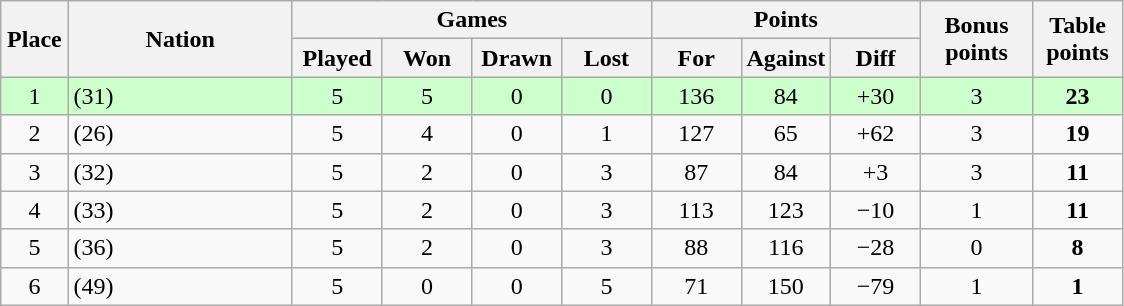<table class="wikitable" style="text-align:center">
<tr>
<th rowspan=2 width="6%">Place</th>
<th rowspan=2 width="20%">Nation</th>
<th colspan=4 width="40%">Games</th>
<th colspan=3 width="24%">Points</th>
<th rowspan=2 width="10%">Bonus<br>points</th>
<th rowspan=2 width="10%">Table<br>points</th>
</tr>
<tr>
<th width="8%">Played</th>
<th width="8%">Won</th>
<th width="8%">Drawn</th>
<th width="8%">Lost</th>
<th width="8%">For</th>
<th width="8%">Against</th>
<th width="8%">Diff</th>
</tr>
<tr bgcolor="#ccffcc">
<td>1</td>
<td align=left> (31)</td>
<td>5</td>
<td>5</td>
<td>0</td>
<td>0</td>
<td>136</td>
<td>84</td>
<td>+30</td>
<td>3</td>
<td><strong>23</strong></td>
</tr>
<tr>
<td>2</td>
<td align=left> (26)</td>
<td>5</td>
<td>4</td>
<td>0</td>
<td>1</td>
<td>127</td>
<td>65</td>
<td>+62</td>
<td>3</td>
<td><strong>19</strong></td>
</tr>
<tr>
<td>3</td>
<td align=left> (32)</td>
<td>5</td>
<td>2</td>
<td>0</td>
<td>3</td>
<td>87</td>
<td>84</td>
<td>+3</td>
<td>3</td>
<td><strong>11</strong></td>
</tr>
<tr>
<td>4</td>
<td align=left> (33)</td>
<td>5</td>
<td>2</td>
<td>0</td>
<td>3</td>
<td>113</td>
<td>123</td>
<td>−10</td>
<td>1</td>
<td><strong>11</strong></td>
</tr>
<tr>
<td>5</td>
<td align=left> (36)</td>
<td>5</td>
<td>2</td>
<td>0</td>
<td>3</td>
<td>88</td>
<td>116</td>
<td>−28</td>
<td>0</td>
<td><strong>8</strong></td>
</tr>
<tr>
<td>6</td>
<td align=left> (49)</td>
<td>5</td>
<td>0</td>
<td>0</td>
<td>5</td>
<td>71</td>
<td>150</td>
<td>−79</td>
<td>1</td>
<td><strong>1</strong></td>
</tr>
</table>
